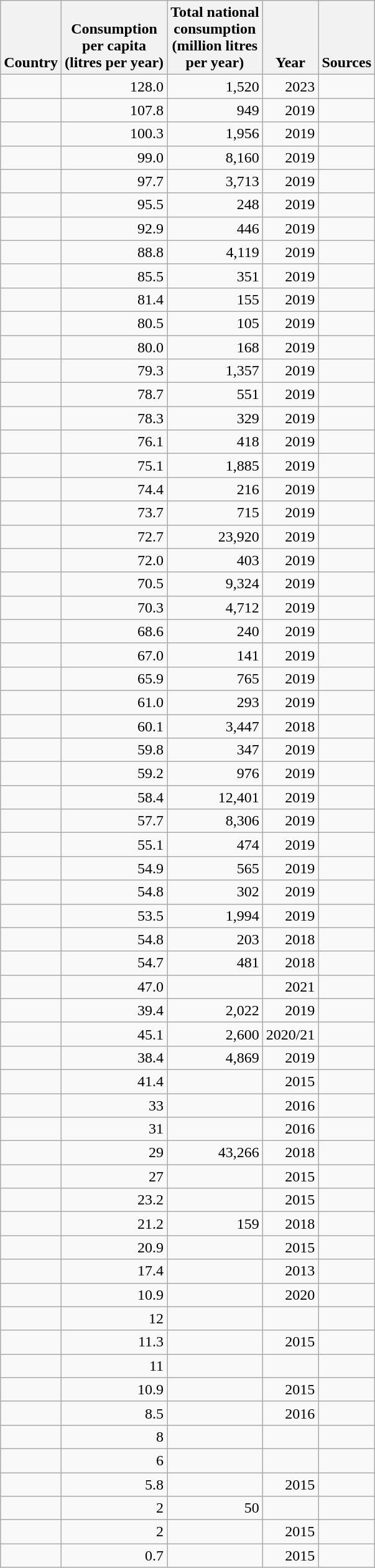<table class="wikitable sortable mw-datatable static-row-numbers" style="text-align:right">
<tr class=static-row-header style=vertical-align:bottom>
<th>Country</th>
<th>Consumption<br>per capita<br>(litres per year)</th>
<th>Total national<br>consumption<br>(million litres<br>per year)</th>
<th>Year</th>
<th>Sources</th>
</tr>
<tr>
<td></td>
<td>128.0</td>
<td>1,520</td>
<td>2023</td>
<td></td>
</tr>
<tr>
<td></td>
<td>107.8</td>
<td>949</td>
<td>2019</td>
<td></td>
</tr>
<tr>
<td></td>
<td>100.3</td>
<td>1,956</td>
<td>2019</td>
<td></td>
</tr>
<tr>
<td></td>
<td>99.0</td>
<td>8,160</td>
<td>2019</td>
<td></td>
</tr>
<tr>
<td></td>
<td>97.7</td>
<td>3,713</td>
<td>2019</td>
<td></td>
</tr>
<tr>
<td></td>
<td>95.5</td>
<td>248</td>
<td>2019</td>
<td></td>
</tr>
<tr>
<td></td>
<td>92.9</td>
<td>446</td>
<td>2019</td>
<td></td>
</tr>
<tr>
<td></td>
<td>88.8</td>
<td>4,119</td>
<td>2019</td>
<td></td>
</tr>
<tr>
<td></td>
<td>85.5</td>
<td>351</td>
<td>2019</td>
<td></td>
</tr>
<tr>
<td></td>
<td>81.4</td>
<td>155</td>
<td>2019</td>
<td></td>
</tr>
<tr>
<td></td>
<td>80.5</td>
<td>105</td>
<td>2019</td>
<td></td>
</tr>
<tr>
<td></td>
<td>80.0</td>
<td>168</td>
<td>2019</td>
<td></td>
</tr>
<tr>
<td></td>
<td>79.3</td>
<td>1,357</td>
<td>2019</td>
<td></td>
</tr>
<tr>
<td></td>
<td>78.7</td>
<td>551</td>
<td>2019</td>
<td></td>
</tr>
<tr>
<td></td>
<td>78.3</td>
<td>329</td>
<td>2019</td>
<td></td>
</tr>
<tr>
<td></td>
<td>76.1</td>
<td>418</td>
<td>2019</td>
<td></td>
</tr>
<tr>
<td></td>
<td>75.1</td>
<td>1,885</td>
<td>2019</td>
<td></td>
</tr>
<tr>
<td></td>
<td>74.4</td>
<td>216</td>
<td>2019</td>
<td></td>
</tr>
<tr>
<td></td>
<td>73.7</td>
<td>715</td>
<td>2019</td>
<td></td>
</tr>
<tr>
<td></td>
<td>72.7</td>
<td>23,920</td>
<td>2019</td>
<td></td>
</tr>
<tr>
<td></td>
<td>72.0</td>
<td>403</td>
<td>2019</td>
<td></td>
</tr>
<tr>
<td></td>
<td>70.5</td>
<td>9,324</td>
<td>2019</td>
<td></td>
</tr>
<tr>
<td></td>
<td>70.3</td>
<td>4,712</td>
<td>2019</td>
<td></td>
</tr>
<tr>
<td></td>
<td>68.6</td>
<td>240</td>
<td>2019</td>
<td></td>
</tr>
<tr>
<td></td>
<td>67.0</td>
<td>141</td>
<td>2019</td>
<td></td>
</tr>
<tr>
<td></td>
<td>65.9</td>
<td>765</td>
<td>2019</td>
<td></td>
</tr>
<tr>
<td></td>
<td>61.0</td>
<td>293</td>
<td>2019</td>
<td></td>
</tr>
<tr>
<td></td>
<td>60.1</td>
<td>3,447</td>
<td>2018</td>
<td></td>
</tr>
<tr>
<td></td>
<td>59.8</td>
<td>347</td>
<td>2019</td>
<td></td>
</tr>
<tr>
<td></td>
<td>59.2</td>
<td>976</td>
<td>2019</td>
<td></td>
</tr>
<tr>
<td></td>
<td>58.4</td>
<td>12,401</td>
<td>2019</td>
<td></td>
</tr>
<tr>
<td></td>
<td>57.7</td>
<td>8,306</td>
<td>2019</td>
<td></td>
</tr>
<tr>
<td></td>
<td>55.1</td>
<td>474</td>
<td>2019</td>
<td></td>
</tr>
<tr>
<td></td>
<td>54.9</td>
<td>565</td>
<td>2019</td>
<td></td>
</tr>
<tr>
<td></td>
<td>54.8</td>
<td>302</td>
<td>2019</td>
<td></td>
</tr>
<tr>
<td></td>
<td>53.5</td>
<td>1,994</td>
<td>2019</td>
<td></td>
</tr>
<tr>
<td></td>
<td>54.8</td>
<td>203</td>
<td>2018</td>
<td></td>
</tr>
<tr>
<td></td>
<td>54.7</td>
<td>481</td>
<td>2018</td>
<td></td>
</tr>
<tr>
<td></td>
<td>47.0</td>
<td></td>
<td>2021</td>
<td></td>
</tr>
<tr>
<td></td>
<td>39.4</td>
<td>2,022</td>
<td>2019</td>
<td></td>
</tr>
<tr>
<td></td>
<td>45.1</td>
<td>2,600</td>
<td>2020/21</td>
<td></td>
</tr>
<tr>
<td></td>
<td>38.4</td>
<td>4,869</td>
<td>2019</td>
<td></td>
</tr>
<tr>
<td></td>
<td>41.4</td>
<td></td>
<td>2015</td>
<td></td>
</tr>
<tr>
<td></td>
<td>33</td>
<td></td>
<td>2016</td>
<td></td>
</tr>
<tr>
<td></td>
<td>31</td>
<td></td>
<td>2016</td>
<td></td>
</tr>
<tr>
<td></td>
<td>29</td>
<td>43,266</td>
<td>2018</td>
<td></td>
</tr>
<tr>
<td></td>
<td>27</td>
<td></td>
<td>2015</td>
<td></td>
</tr>
<tr>
<td></td>
<td>23.2</td>
<td></td>
<td>2015</td>
<td></td>
</tr>
<tr>
<td></td>
<td>21.2</td>
<td>159</td>
<td>2018</td>
<td></td>
</tr>
<tr>
<td></td>
<td>20.9</td>
<td></td>
<td>2015</td>
<td></td>
</tr>
<tr>
<td></td>
<td>17.4</td>
<td></td>
<td>2013</td>
<td></td>
</tr>
<tr>
<td></td>
<td>10.9</td>
<td></td>
<td>2020</td>
<td></td>
</tr>
<tr>
<td></td>
<td>12</td>
<td></td>
<td></td>
<td></td>
</tr>
<tr>
<td></td>
<td>11.3</td>
<td></td>
<td>2015</td>
<td></td>
</tr>
<tr>
<td></td>
<td>11</td>
<td></td>
<td></td>
<td></td>
</tr>
<tr>
<td></td>
<td>10.9</td>
<td></td>
<td>2015</td>
<td></td>
</tr>
<tr>
<td></td>
<td>8.5</td>
<td></td>
<td>2016</td>
<td></td>
</tr>
<tr>
<td></td>
<td>8</td>
<td></td>
<td></td>
<td></td>
</tr>
<tr>
<td></td>
<td>6</td>
<td></td>
<td></td>
<td></td>
</tr>
<tr>
<td></td>
<td>5.8</td>
<td></td>
<td>2015</td>
<td></td>
</tr>
<tr>
<td></td>
<td>2</td>
<td>50</td>
<td></td>
<td></td>
</tr>
<tr>
<td></td>
<td>2</td>
<td></td>
<td>2015</td>
<td></td>
</tr>
<tr>
<td></td>
<td>0.7</td>
<td></td>
<td>2015</td>
<td></td>
</tr>
</table>
